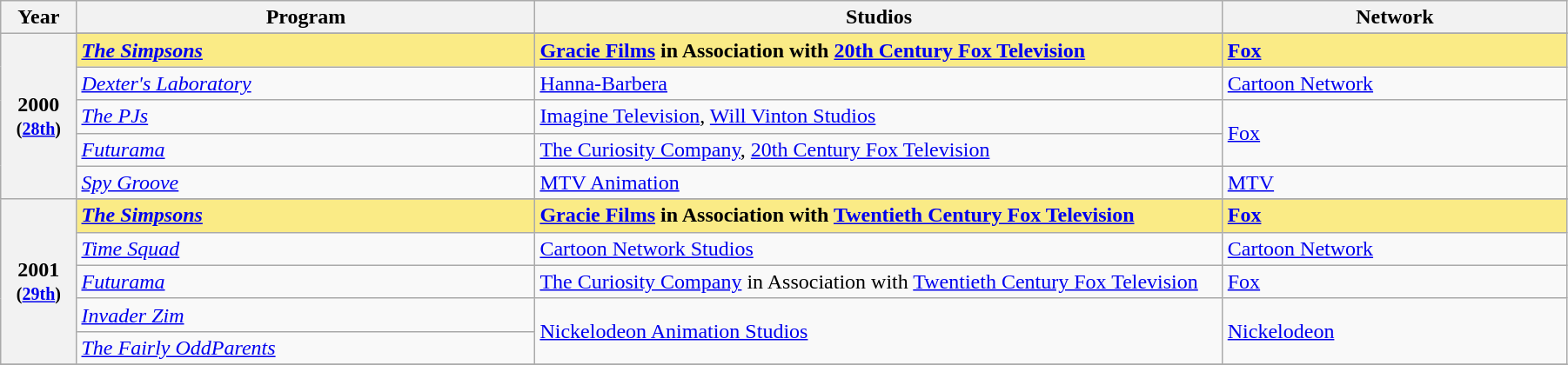<table class="wikitable" style="width:95%;">
<tr>
<th style="width:3%;">Year</th>
<th style="width:20%;">Program</th>
<th style="width:30%;">Studios</th>
<th style="width:15%;">Network</th>
</tr>
<tr>
<th rowspan="6" style="text-align:center;">2000 <br><small>(<a href='#'>28th</a>)</small><br></th>
</tr>
<tr style="background:#FAEB86">
<td><strong><em><a href='#'>The Simpsons</a></em></strong></td>
<td><strong><a href='#'>Gracie Films</a> in Association with <a href='#'>20th Century Fox Television</a></strong></td>
<td><strong><a href='#'>Fox</a></strong></td>
</tr>
<tr>
<td><em><a href='#'>Dexter's Laboratory</a></em></td>
<td><a href='#'>Hanna-Barbera</a></td>
<td><a href='#'>Cartoon Network</a></td>
</tr>
<tr>
<td><em><a href='#'>The PJs</a></em></td>
<td><a href='#'>Imagine Television</a>, <a href='#'>Will Vinton Studios</a></td>
<td rowspan="2"><a href='#'>Fox</a></td>
</tr>
<tr>
<td><em><a href='#'>Futurama</a></em></td>
<td><a href='#'>The Curiosity Company</a>, <a href='#'>20th Century Fox Television</a></td>
</tr>
<tr>
<td><em><a href='#'>Spy Groove</a></em></td>
<td><a href='#'>MTV Animation</a></td>
<td><a href='#'>MTV</a></td>
</tr>
<tr>
<th rowspan="6" style="text-align:center;">2001 <br><small>(<a href='#'>29th</a>)</small><br></th>
</tr>
<tr style="background:#FAEB86">
<td><strong><em><a href='#'>The Simpsons</a></em></strong></td>
<td><strong><a href='#'>Gracie Films</a> in Association with <a href='#'>Twentieth Century Fox Television</a></strong></td>
<td><strong><a href='#'>Fox</a></strong></td>
</tr>
<tr>
<td><em><a href='#'>Time Squad</a></em></td>
<td><a href='#'>Cartoon Network Studios</a></td>
<td><a href='#'>Cartoon Network</a></td>
</tr>
<tr>
<td><em><a href='#'>Futurama</a></em></td>
<td><a href='#'>The Curiosity Company</a> in Association with <a href='#'>Twentieth Century Fox Television</a></td>
<td><a href='#'>Fox</a></td>
</tr>
<tr>
<td><em><a href='#'>Invader Zim</a></em></td>
<td rowspan="2"><a href='#'>Nickelodeon Animation Studios</a></td>
<td rowspan="2"><a href='#'>Nickelodeon</a></td>
</tr>
<tr>
<td><em><a href='#'>The Fairly OddParents</a></em></td>
</tr>
<tr>
</tr>
</table>
